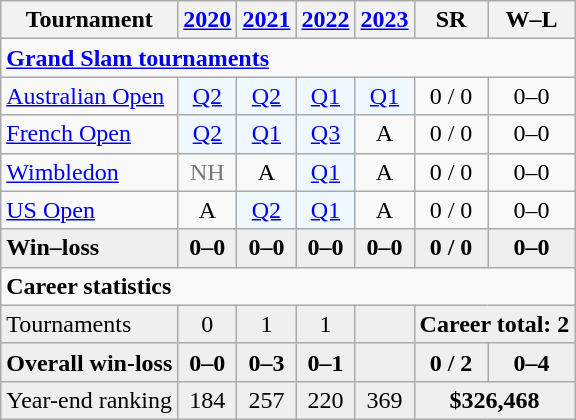<table class="wikitable" style="text-align:center">
<tr>
<th>Tournament</th>
<th><a href='#'>2020</a></th>
<th><a href='#'>2021</a></th>
<th><a href='#'>2022</a></th>
<th><a href='#'>2023</a></th>
<th>SR</th>
<th>W–L</th>
</tr>
<tr>
<td align=left colspan="8"><strong><a href='#'>Grand Slam tournaments</a></strong></td>
</tr>
<tr>
<td align="left"><a href='#'>Australian Open</a></td>
<td style="background:#f0f8ff"><a href='#'>Q2</a></td>
<td style="background:#f0f8ff"><a href='#'>Q2</a></td>
<td style="background:#f0f8ff"><a href='#'>Q1</a></td>
<td style="background:#f0f8ff"><a href='#'>Q1</a></td>
<td>0 / 0</td>
<td>0–0</td>
</tr>
<tr>
<td align="left"><a href='#'>French Open</a></td>
<td style="background:#f0f8ff"><a href='#'>Q2</a></td>
<td style="background:#f0f8ff"><a href='#'>Q1</a></td>
<td style="background:#f0f8ff"><a href='#'>Q3</a></td>
<td>A</td>
<td>0 / 0</td>
<td>0–0</td>
</tr>
<tr>
<td align="left"><a href='#'>Wimbledon</a></td>
<td style="color:#767676">NH</td>
<td>A</td>
<td bgcolor="f0f8ff"><a href='#'>Q1</a></td>
<td>A</td>
<td>0 / 0</td>
<td>0–0</td>
</tr>
<tr>
<td align="left"><a href='#'>US Open</a></td>
<td>A</td>
<td style="background:#f0f8ff"><a href='#'>Q2</a></td>
<td bgcolor="f0f8ff"><a href='#'>Q1</a></td>
<td>A</td>
<td>0 / 0</td>
<td>0–0</td>
</tr>
<tr style="background:#efefef;font-weight:bold">
<td style="text-align:left">Win–loss</td>
<td>0–0</td>
<td>0–0</td>
<td>0–0</td>
<td>0–0</td>
<td>0 / 0</td>
<td>0–0</td>
</tr>
<tr>
<td align=left colspan="8"><strong>Career statistics</strong></td>
</tr>
<tr bgcolor=efefef>
<td align=left>Tournaments</td>
<td>0</td>
<td>1</td>
<td>1</td>
<td></td>
<td colspan="3"><strong>Career total: 2</strong></td>
</tr>
<tr style="background:#efefef;font-weight:bold">
<td align=left>Overall win-loss</td>
<td>0–0</td>
<td>0–3</td>
<td>0–1</td>
<td></td>
<td>0 / 2</td>
<td>0–4</td>
</tr>
<tr bgcolor=efefef>
<td align=left>Year-end ranking</td>
<td>184</td>
<td>257</td>
<td>220</td>
<td>369</td>
<td colspan="3"><strong>$326,468</strong></td>
</tr>
</table>
